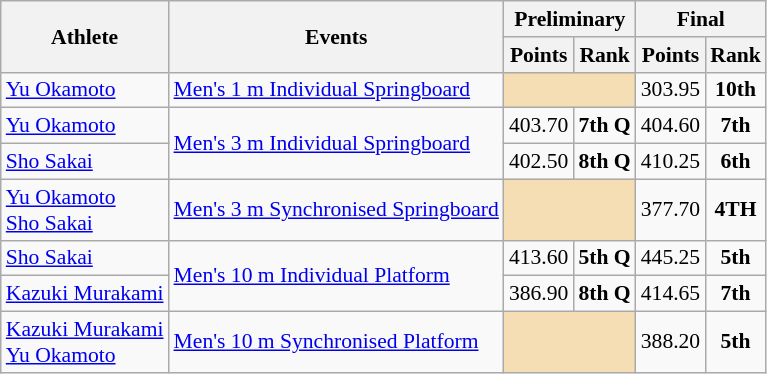<table class=wikitable style="font-size:90%">
<tr>
<th rowspan=2>Athlete</th>
<th rowspan=2>Events</th>
<th colspan=2>Preliminary</th>
<th colspan=2>Final</th>
</tr>
<tr>
<th>Points</th>
<th>Rank</th>
<th>Points</th>
<th>Rank</th>
</tr>
<tr>
<td><a href='#'>Yu Okamoto</a></td>
<td><a href='#'>Men's 1 m Individual Springboard</a></td>
<td colspan="2" style="background:wheat;"></td>
<td align=center>303.95</td>
<td align=center><strong>10th</strong></td>
</tr>
<tr>
<td><a href='#'>Yu Okamoto</a></td>
<td rowspan=2><a href='#'>Men's 3 m Individual Springboard</a></td>
<td align=center>403.70</td>
<td align=center><strong>7th Q</strong></td>
<td align=center>404.60</td>
<td align=center><strong>7th</strong></td>
</tr>
<tr>
<td><a href='#'>Sho Sakai</a></td>
<td align=center>402.50</td>
<td align=center><strong>8th Q</strong></td>
<td align=center>410.25</td>
<td align=center><strong>6th</strong></td>
</tr>
<tr>
<td><a href='#'>Yu Okamoto</a><br><a href='#'>Sho Sakai</a></td>
<td><a href='#'>Men's 3 m Synchronised Springboard</a></td>
<td colspan="2" style="background:wheat;"></td>
<td align=center>377.70</td>
<td align=center><strong>4TH</strong></td>
</tr>
<tr>
<td><a href='#'>Sho Sakai</a></td>
<td rowspan=2><a href='#'>Men's 10 m Individual Platform</a></td>
<td align=center>413.60</td>
<td align=center><strong>5th Q</strong></td>
<td align=center>445.25</td>
<td align=center><strong>5th</strong></td>
</tr>
<tr>
<td><a href='#'>Kazuki Murakami</a></td>
<td align=center>386.90</td>
<td align=center><strong>8th Q</strong></td>
<td align=center>414.65</td>
<td align=center><strong>7th</strong></td>
</tr>
<tr>
<td><a href='#'>Kazuki Murakami</a><br><a href='#'>Yu Okamoto</a></td>
<td><a href='#'>Men's 10 m Synchronised Platform</a></td>
<td colspan="2" style="background:wheat;"></td>
<td align=center>388.20</td>
<td align=center><strong>5th</strong></td>
</tr>
</table>
